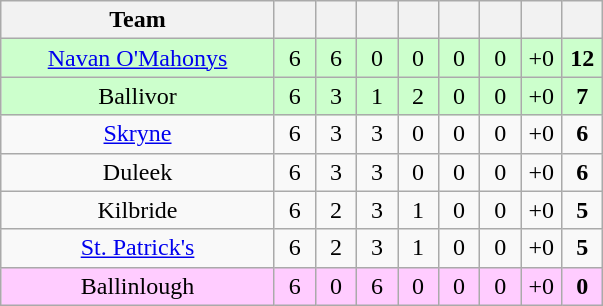<table class="wikitable" style="text-align:center">
<tr>
<th style="width:175px;">Team</th>
<th width="20"></th>
<th width="20"></th>
<th width="20"></th>
<th width="20"></th>
<th width="20"></th>
<th width="20"></th>
<th width="20"></th>
<th width="20"></th>
</tr>
<tr style="background:#cfc;">
<td><a href='#'>Navan O'Mahonys</a></td>
<td>6</td>
<td>6</td>
<td>0</td>
<td>0</td>
<td>0</td>
<td>0</td>
<td>+0</td>
<td><strong>12</strong></td>
</tr>
<tr style="background:#cfc;">
<td>Ballivor</td>
<td>6</td>
<td>3</td>
<td>1</td>
<td>2</td>
<td>0</td>
<td>0</td>
<td>+0</td>
<td><strong>7</strong></td>
</tr>
<tr>
<td><a href='#'>Skryne</a></td>
<td>6</td>
<td>3</td>
<td>3</td>
<td>0</td>
<td>0</td>
<td>0</td>
<td>+0</td>
<td><strong>6</strong></td>
</tr>
<tr>
<td>Duleek</td>
<td>6</td>
<td>3</td>
<td>3</td>
<td>0</td>
<td>0</td>
<td>0</td>
<td>+0</td>
<td><strong>6</strong></td>
</tr>
<tr>
<td>Kilbride</td>
<td>6</td>
<td>2</td>
<td>3</td>
<td>1</td>
<td>0</td>
<td>0</td>
<td>+0</td>
<td><strong>5</strong></td>
</tr>
<tr>
<td><a href='#'>St. Patrick's</a></td>
<td>6</td>
<td>2</td>
<td>3</td>
<td>1</td>
<td>0</td>
<td>0</td>
<td>+0</td>
<td><strong>5</strong></td>
</tr>
<tr style="background:#fcf;">
<td>Ballinlough</td>
<td>6</td>
<td>0</td>
<td>6</td>
<td>0</td>
<td>0</td>
<td>0</td>
<td>+0</td>
<td><strong>0</strong></td>
</tr>
</table>
